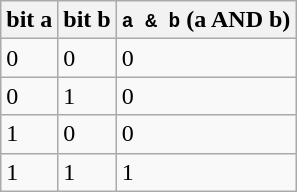<table class="wikitable">
<tr>
<th>bit a</th>
<th>bit b</th>
<th><code>a & b</code> (a AND b)</th>
</tr>
<tr>
<td>0</td>
<td>0</td>
<td>0</td>
</tr>
<tr>
<td>0</td>
<td>1</td>
<td>0</td>
</tr>
<tr>
<td>1</td>
<td>0</td>
<td>0</td>
</tr>
<tr>
<td>1</td>
<td>1</td>
<td>1</td>
</tr>
</table>
